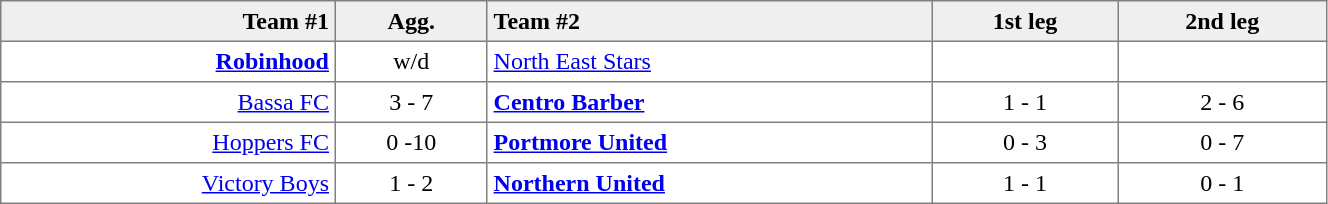<table border=1 cellspacing=0 cellpadding=4 style="border-collapse: collapse;" width=70%>
<tr bgcolor="efefef">
<th align=right>Team #1</th>
<th>Agg.</th>
<th align=left>Team #2</th>
<th>1st leg</th>
<th>2nd leg</th>
</tr>
<tr>
<td align=right><strong><a href='#'>Robinhood</a></strong> </td>
<td align=center>w/d</td>
<td> <a href='#'>North East Stars</a></td>
<td></td>
<td></td>
</tr>
<tr>
<td align=right><a href='#'>Bassa FC</a> </td>
<td align=center>3 - 7</td>
<td> <strong><a href='#'>Centro Barber</a></strong></td>
<td align=center>1 - 1</td>
<td align=center>2 - 6</td>
</tr>
<tr>
<td align=right><a href='#'>Hoppers FC</a> </td>
<td align=center>0 -10</td>
<td> <strong><a href='#'>Portmore United</a></strong></td>
<td align=center>0 - 3</td>
<td align=center>0 - 7</td>
</tr>
<tr>
<td align=right><a href='#'>Victory Boys</a> </td>
<td align=center>1 - 2</td>
<td> <strong><a href='#'>Northern United</a></strong></td>
<td align=center>1 - 1</td>
<td align=center>0 - 1</td>
</tr>
</table>
